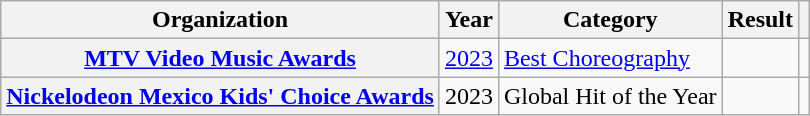<table class="wikitable sortable plainrowheaders" style="border:none; margin:0;">
<tr>
<th scope="col">Organization</th>
<th scope="col">Year</th>
<th scope="col">Category</th>
<th scope="col">Result</th>
<th class="unsortable" scope="col"></th>
</tr>
<tr>
<th scope="row"><a href='#'>MTV Video Music Awards</a></th>
<td><a href='#'>2023</a></td>
<td><a href='#'>Best Choreography</a></td>
<td></td>
<td></td>
</tr>
<tr>
<th scope="row"><a href='#'>Nickelodeon Mexico Kids' Choice Awards</a></th>
<td>2023</td>
<td>Global Hit of the Year</td>
<td></td>
<td></td>
</tr>
</table>
